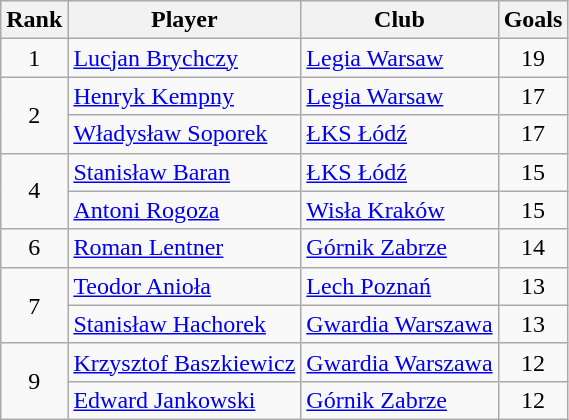<table class="wikitable" style="text-align:center">
<tr>
<th>Rank</th>
<th>Player</th>
<th>Club</th>
<th>Goals</th>
</tr>
<tr>
<td rowspan="1">1</td>
<td align="left"> <a href='#'>Lucjan Brychczy</a></td>
<td align="left"><a href='#'>Legia Warsaw</a></td>
<td>19</td>
</tr>
<tr>
<td rowspan="2">2</td>
<td align="left"> <a href='#'>Henryk Kempny</a></td>
<td align="left"><a href='#'>Legia Warsaw</a></td>
<td>17</td>
</tr>
<tr>
<td align="left"> <a href='#'>Władysław Soporek</a></td>
<td align="left"><a href='#'>ŁKS Łódź</a></td>
<td>17</td>
</tr>
<tr>
<td rowspan="2">4</td>
<td align="left"> <a href='#'>Stanisław Baran</a></td>
<td align="left"><a href='#'>ŁKS Łódź</a></td>
<td>15</td>
</tr>
<tr>
<td align="left"> <a href='#'>Antoni Rogoza</a></td>
<td align="left"><a href='#'>Wisła Kraków</a></td>
<td>15</td>
</tr>
<tr>
<td rowspan="1">6</td>
<td align="left"> <a href='#'>Roman Lentner</a></td>
<td align="left"><a href='#'>Górnik Zabrze</a></td>
<td>14</td>
</tr>
<tr>
<td rowspan="2">7</td>
<td align="left"> <a href='#'>Teodor Anioła</a></td>
<td align="left"><a href='#'>Lech Poznań</a></td>
<td>13</td>
</tr>
<tr>
<td align="left"> <a href='#'>Stanisław Hachorek</a></td>
<td align="left"><a href='#'>Gwardia Warszawa</a></td>
<td>13</td>
</tr>
<tr>
<td rowspan="2">9</td>
<td align="left"> <a href='#'>Krzysztof Baszkiewicz</a></td>
<td align="left"><a href='#'>Gwardia Warszawa</a></td>
<td>12</td>
</tr>
<tr>
<td align="left"> <a href='#'>Edward Jankowski</a></td>
<td align="left"><a href='#'>Górnik Zabrze</a></td>
<td>12</td>
</tr>
</table>
